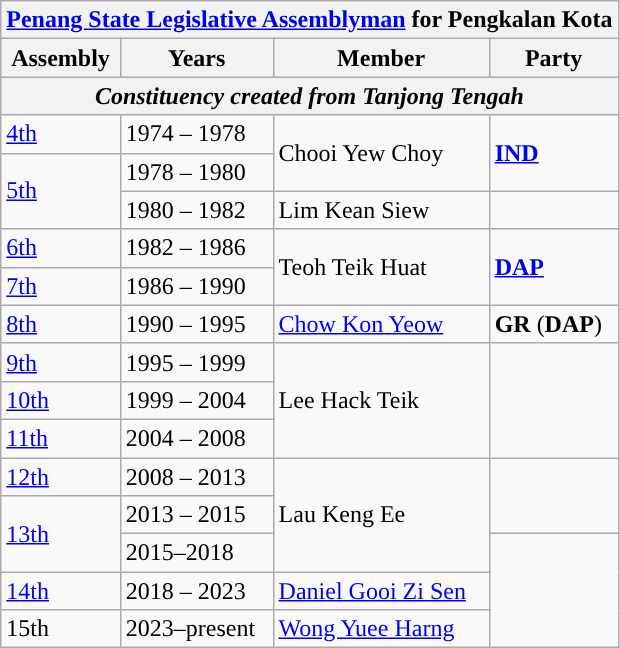<table class="wikitable">
<tr>
<th colspan="4"><a href='#'>Penang State Legislative Assemblyman</a> for Pengkalan Kota</th>
</tr>
<tr>
<th>Assembly</th>
<th>Years</th>
<th>Member</th>
<th>Party</th>
</tr>
<tr>
<th colspan="4" align="center"><em>Constituency created from Tanjong Tengah</em></th>
</tr>
<tr>
<td><a href='#'>4th</a></td>
<td>1974 – 1978</td>
<td rowspan="2">Chooi Yew Choy</td>
<td rowspan="2" bgcolor=><strong><a href='#'>IND</a></strong></td>
</tr>
<tr>
<td rowspan="2"><a href='#'>5th</a></td>
<td>1978 – 1980</td>
</tr>
<tr>
<td>1980 – 1982</td>
<td>Lim Kean Siew</td>
<td></td>
</tr>
<tr>
<td><a href='#'>6th</a></td>
<td>1982 – 1986</td>
<td rowspan=2>Teoh Teik Huat</td>
<td rowspan=2><strong><a href='#'>DAP</a></strong></td>
</tr>
<tr>
<td><a href='#'>7th</a></td>
<td>1986 – 1990</td>
</tr>
<tr>
<td><a href='#'>8th</a></td>
<td>1990 – 1995</td>
<td><a href='#'>Chow Kon Yeow</a></td>
<td><strong>GR</strong> (<strong>DAP</strong>)</td>
</tr>
<tr>
<td><a href='#'>9th</a></td>
<td>1995 – 1999</td>
<td rowspan="3">Lee Hack Teik</td>
<td rowspan="3"></td>
</tr>
<tr>
<td><a href='#'>10th</a></td>
<td>1999 – 2004</td>
</tr>
<tr>
<td><a href='#'>11th</a></td>
<td>2004 – 2008</td>
</tr>
<tr>
<td><a href='#'>12th</a></td>
<td>2008 – 2013</td>
<td rowspan=3>Lau Keng Ee</td>
<td rowspan=2></td>
</tr>
<tr>
<td rowspan=2><a href='#'>13th</a></td>
<td>2013 – 2015</td>
</tr>
<tr>
<td>2015–2018</td>
<td rowspan=3></td>
</tr>
<tr>
<td><a href='#'>14th</a></td>
<td>2018 – 2023</td>
<td><a href='#'>Daniel Gooi Zi Sen</a></td>
</tr>
<tr>
<td>15th</td>
<td>2023–present</td>
<td><a href='#'>Wong Yuee Harng</a></td>
</tr>
</table>
